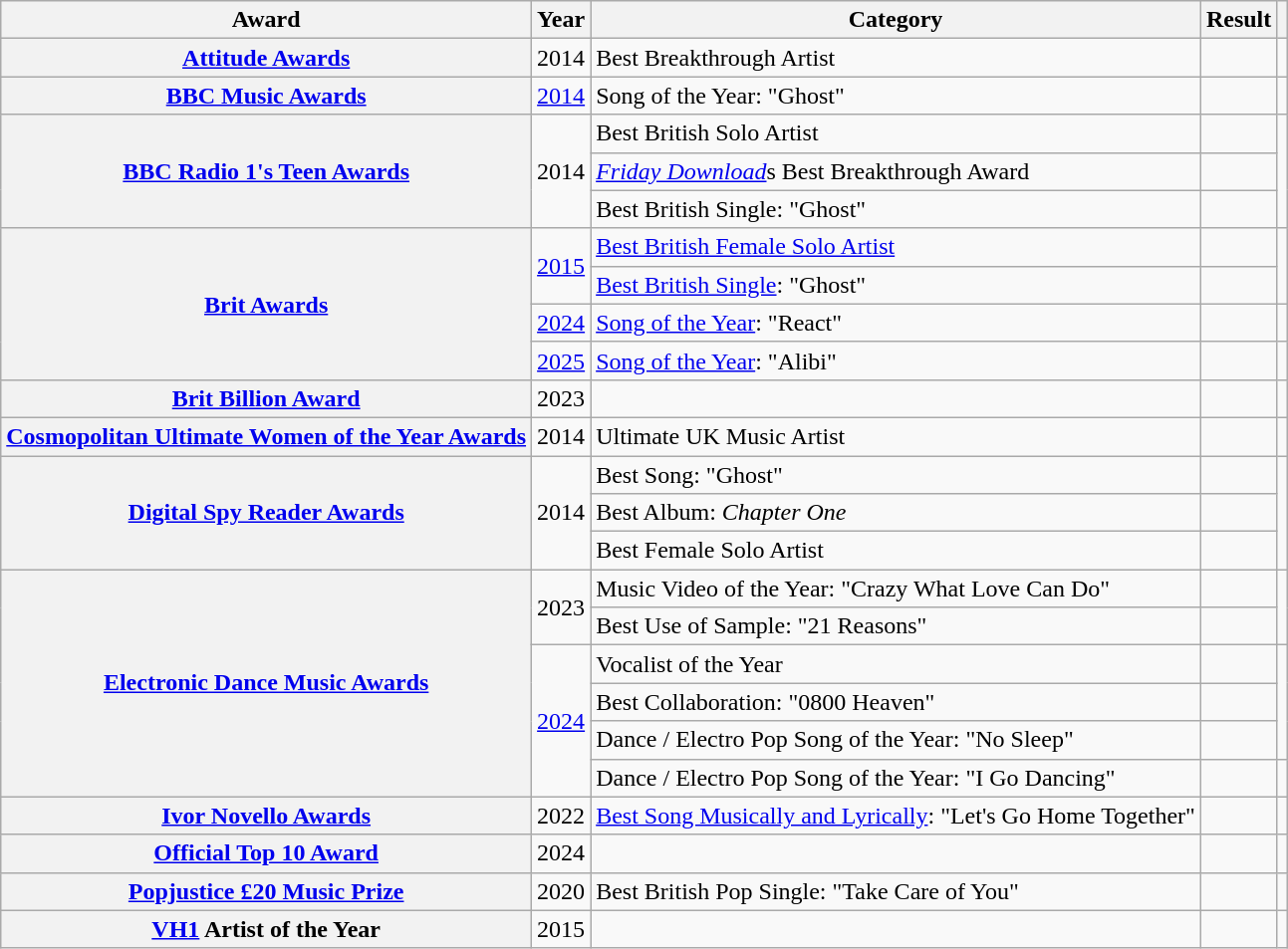<table class="wikitable sortable plainrowheaders">
<tr>
<th scope="col">Award</th>
<th scope="col">Year</th>
<th scope="col">Category</th>
<th scope="col">Result</th>
<th scope="col" class="unsortable"></th>
</tr>
<tr>
<th scope="row"><a href='#'>Attitude Awards</a></th>
<td>2014</td>
<td>Best Breakthrough Artist</td>
<td></td>
<td style="text-align:center;"></td>
</tr>
<tr>
<th scope="row"><a href='#'>BBC Music Awards</a></th>
<td><a href='#'>2014</a></td>
<td>Song of the Year: "Ghost"</td>
<td></td>
<td style="text-align:center;"></td>
</tr>
<tr>
<th scope="row" rowspan="3"><a href='#'>BBC Radio 1's Teen Awards</a></th>
<td rowspan="3">2014</td>
<td>Best British Solo Artist</td>
<td></td>
<td style="text-align:center;" rowspan="3"></td>
</tr>
<tr>
<td><em><a href='#'>Friday Download</a></em>s Best Breakthrough Award</td>
<td></td>
</tr>
<tr>
<td>Best British Single: "Ghost"</td>
<td></td>
</tr>
<tr>
<th scope="row" rowspan="4"><a href='#'>Brit Awards</a></th>
<td rowspan="2"><a href='#'>2015</a></td>
<td><a href='#'>Best British Female Solo Artist</a></td>
<td></td>
<td style="text-align:center;" rowspan="2"></td>
</tr>
<tr>
<td><a href='#'>Best British Single</a>: "Ghost"</td>
<td></td>
</tr>
<tr>
<td><a href='#'>2024</a></td>
<td><a href='#'>Song of the Year</a>: "React"</td>
<td></td>
<td style="text-align:center;"></td>
</tr>
<tr>
<td><a href='#'>2025</a></td>
<td><a href='#'>Song of the Year</a>: "Alibi"</td>
<td></td>
<td style="text-align:center;"></td>
</tr>
<tr>
<th scope="row"><a href='#'>Brit Billion Award</a></th>
<td>2023</td>
<td></td>
<td></td>
<td style="text-align:center;"></td>
</tr>
<tr>
<th scope="row"><a href='#'>Cosmopolitan Ultimate Women of the Year Awards</a></th>
<td>2014</td>
<td>Ultimate UK Music Artist</td>
<td></td>
<td style="text-align:center;"></td>
</tr>
<tr>
<th scope="row" rowspan="3"><a href='#'>Digital Spy Reader Awards</a></th>
<td rowspan="3">2014</td>
<td>Best Song: "Ghost"</td>
<td></td>
<td style="text-align:center;" rowspan="3"></td>
</tr>
<tr>
<td>Best Album: <em>Chapter One</em></td>
<td></td>
</tr>
<tr>
<td>Best Female Solo Artist</td>
<td></td>
</tr>
<tr>
<th scope="row" rowspan="6"><a href='#'>Electronic Dance Music Awards</a></th>
<td rowspan="2">2023</td>
<td>Music Video of the Year: "Crazy What Love Can Do"</td>
<td></td>
<td style="text-align:center;" rowspan="2"></td>
</tr>
<tr>
<td>Best Use of Sample: "21 Reasons"</td>
<td></td>
</tr>
<tr>
<td rowspan="4"><a href='#'>2024</a></td>
<td>Vocalist of the Year</td>
<td></td>
<td style="text-align:center;" rowspan="3"></td>
</tr>
<tr>
<td>Best Collaboration: "0800 Heaven"</td>
<td></td>
</tr>
<tr>
<td>Dance / Electro Pop Song of the Year: "No Sleep"</td>
<td></td>
</tr>
<tr>
<td>Dance / Electro Pop Song of the Year: "I Go Dancing"</td>
<td></td>
<td style="text-align:center;"></td>
</tr>
<tr>
<th scope="row"><a href='#'>Ivor Novello Awards</a></th>
<td>2022</td>
<td><a href='#'>Best Song Musically and Lyrically</a>: "Let's Go Home Together"</td>
<td></td>
<td style="text-align:center;"></td>
</tr>
<tr>
<th scope="row"><a href='#'>Official Top 10 Award</a></th>
<td>2024</td>
<td></td>
<td></td>
<td style="text-align:center;"></td>
</tr>
<tr>
<th scope="row"><a href='#'>Popjustice £20 Music Prize</a></th>
<td>2020</td>
<td>Best British Pop Single: "Take Care of You"</td>
<td></td>
<td style="text-align:center;"></td>
</tr>
<tr>
<th scope="row"><a href='#'>VH1</a> Artist of the Year</th>
<td>2015</td>
<td></td>
<td></td>
<td style="text-align:center;"></td>
</tr>
</table>
